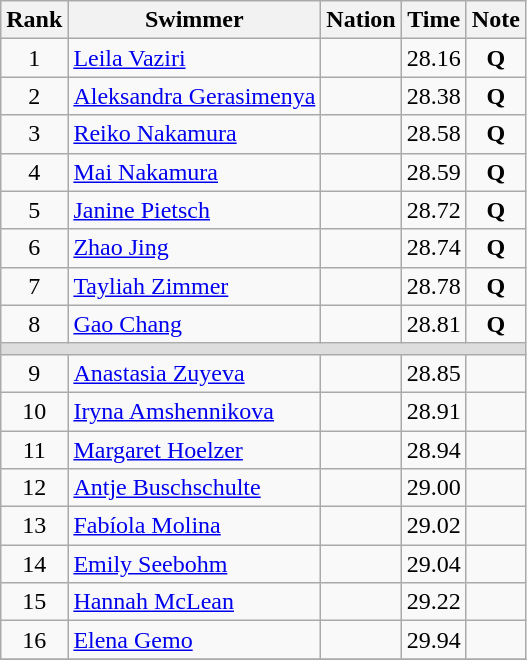<table class="wikitable" style="text-align:center">
<tr>
<th>Rank</th>
<th>Swimmer</th>
<th>Nation</th>
<th>Time</th>
<th>Note</th>
</tr>
<tr>
<td>1</td>
<td align=left><a href='#'>Leila Vaziri</a></td>
<td align=left></td>
<td>28.16</td>
<td><strong>Q</strong> </td>
</tr>
<tr>
<td>2</td>
<td align=left><a href='#'>Aleksandra Gerasimenya</a></td>
<td align=left></td>
<td>28.38</td>
<td><strong>Q</strong></td>
</tr>
<tr>
<td>3</td>
<td align=left><a href='#'>Reiko Nakamura</a></td>
<td align=left></td>
<td>28.58</td>
<td><strong>Q</strong></td>
</tr>
<tr>
<td>4</td>
<td align=left><a href='#'>Mai Nakamura</a></td>
<td align=left></td>
<td>28.59</td>
<td><strong>Q</strong></td>
</tr>
<tr>
<td>5</td>
<td align=left><a href='#'>Janine Pietsch</a></td>
<td align=left></td>
<td>28.72</td>
<td><strong>Q</strong></td>
</tr>
<tr>
<td>6</td>
<td align=left><a href='#'>Zhao Jing</a></td>
<td align=left></td>
<td>28.74</td>
<td><strong>Q</strong></td>
</tr>
<tr>
<td>7</td>
<td align=left><a href='#'>Tayliah Zimmer</a></td>
<td align=left></td>
<td>28.78</td>
<td><strong>Q</strong></td>
</tr>
<tr>
<td>8</td>
<td align=left><a href='#'>Gao Chang</a></td>
<td align=left></td>
<td>28.81</td>
<td><strong>Q</strong></td>
</tr>
<tr bgcolor=#DDDDDD>
<td colspan=5></td>
</tr>
<tr>
<td>9</td>
<td align=left><a href='#'>Anastasia Zuyeva</a></td>
<td align=left></td>
<td>28.85</td>
<td></td>
</tr>
<tr>
<td>10</td>
<td align=left><a href='#'>Iryna Amshennikova</a></td>
<td align=left></td>
<td>28.91</td>
<td></td>
</tr>
<tr>
<td>11</td>
<td align=left><a href='#'>Margaret Hoelzer</a></td>
<td align=left></td>
<td>28.94</td>
<td></td>
</tr>
<tr>
<td>12</td>
<td align=left><a href='#'>Antje Buschschulte</a></td>
<td align=left></td>
<td>29.00</td>
<td></td>
</tr>
<tr>
<td>13</td>
<td align=left><a href='#'>Fabíola Molina</a></td>
<td align=left></td>
<td>29.02</td>
<td></td>
</tr>
<tr>
<td>14</td>
<td align=left><a href='#'>Emily Seebohm</a></td>
<td align=left></td>
<td>29.04</td>
<td></td>
</tr>
<tr>
<td>15</td>
<td align=left><a href='#'>Hannah McLean</a></td>
<td align=left></td>
<td>29.22</td>
<td></td>
</tr>
<tr>
<td>16</td>
<td align=left><a href='#'>Elena Gemo</a></td>
<td align=left></td>
<td>29.94</td>
<td></td>
</tr>
<tr>
</tr>
</table>
